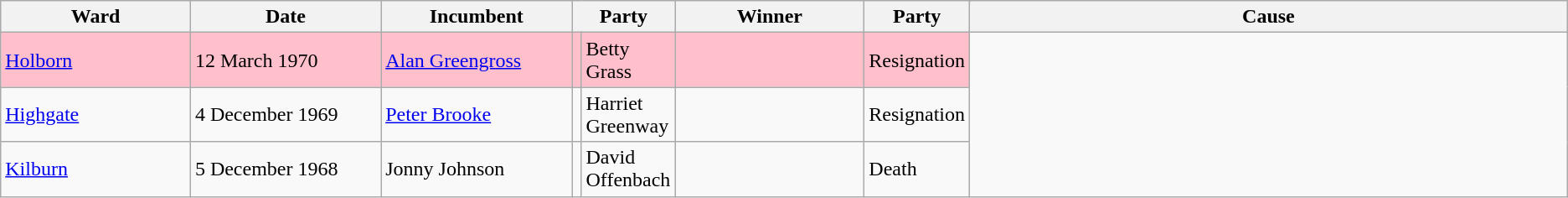<table class="wikitable">
<tr>
<th scope="col" style="width:150px">Ward</th>
<th scope="col" style="width:150px">Date</th>
<th scope="col" style="width:150px">Incumbent</th>
<th scope="col" colspan="2" style="width:150px">Party</th>
<th scope="col" style="width:150px">Winner</th>
<th scope="col" colspan="2" style="width:150px">Party</th>
<th scope="col" style="width:500px">Cause</th>
</tr>
<tr style="background-color:pink">
<td><a href='#'>Holborn</a></td>
<td>12 March 1970</td>
<td><a href='#'>Alan Greengross</a></td>
<td></td>
<td>Betty Grass</td>
<td></td>
<td>Resignation</td>
</tr>
<tr>
<td><a href='#'>Highgate</a></td>
<td>4 December 1969</td>
<td><a href='#'>Peter Brooke</a></td>
<td></td>
<td>Harriet Greenway</td>
<td></td>
<td>Resignation</td>
</tr>
<tr>
<td><a href='#'>Kilburn</a></td>
<td>5 December 1968</td>
<td>Jonny Johnson</td>
<td></td>
<td>David Offenbach</td>
<td></td>
<td>Death</td>
</tr>
</table>
